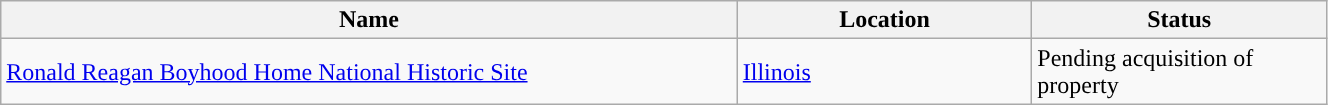<table class="sortable wikitable" style="width:70%">
<tr>
<th style="width:50%;”">Name</th>
<th style="width:20%;”">Location</th>
<th style="width:20%;">Status</th>
</tr>
<tr>
<td><a href='#'>Ronald Reagan Boyhood Home National Historic Site</a></td>
<td><a href='#'>Illinois</a></td>
<td>Pending acquisition of property</td>
</tr>
</table>
